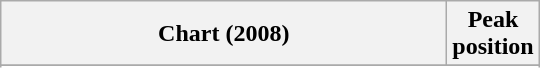<table class="wikitable sortable">
<tr>
<th align="left" width="290">Chart (2008)</th>
<th align="center">Peak<br>position</th>
</tr>
<tr>
</tr>
<tr>
</tr>
<tr>
</tr>
</table>
